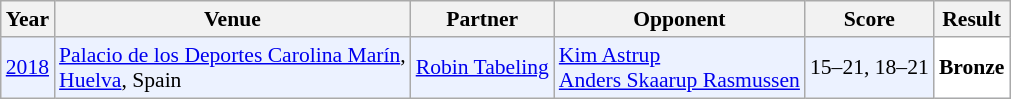<table class="sortable wikitable" style="font-size: 90%;">
<tr>
<th>Year</th>
<th>Venue</th>
<th>Partner</th>
<th>Opponent</th>
<th>Score</th>
<th>Result</th>
</tr>
<tr style="background:#ECF2FF">
<td align="center"><a href='#'>2018</a></td>
<td align="left"><a href='#'>Palacio de los Deportes Carolina Marín</a>,<br><a href='#'>Huelva</a>, Spain</td>
<td align="left"> <a href='#'>Robin Tabeling</a></td>
<td align="left"> <a href='#'>Kim Astrup</a><br> <a href='#'>Anders Skaarup Rasmussen</a></td>
<td align="left">15–21, 18–21</td>
<td style="text-align:left; background:white"> <strong>Bronze</strong></td>
</tr>
</table>
